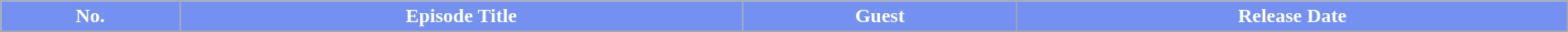<table class="wikitable plainrowheaders mw-collapsible" style="width:100%; margin:auto;">
<tr>
<th style="color:white; background-color: #7491F1">No.</th>
<th style="color:white; background-color: #7491F1">Episode Title</th>
<th style="color:white; background-color: #7491F1">Guest</th>
<th style="color:white; background-color: #7491F1">Release Date</th>
</tr>
<tr>
</tr>
</table>
